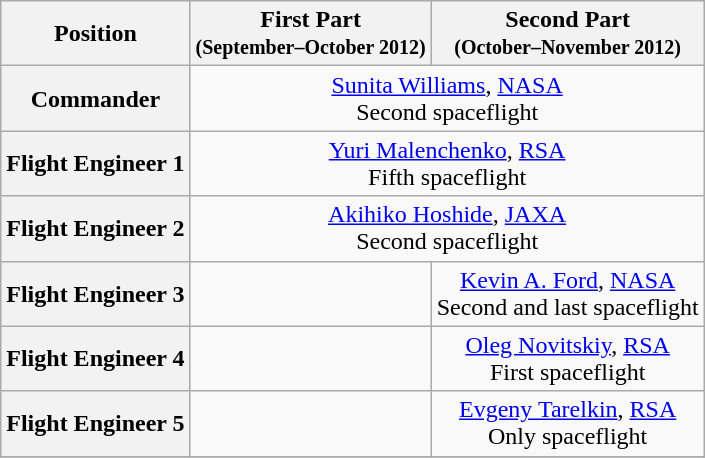<table class="wikitable sortable">
<tr>
<th>Position</th>
<th>First Part<br><small>(September–October 2012)</small></th>
<th>Second Part<br><small>(October–November 2012)</small></th>
</tr>
<tr>
<th>Commander</th>
<td colspan=2 align=center> <a href='#'>Sunita Williams</a>, <a href='#'>NASA</a><br>Second spaceflight</td>
</tr>
<tr>
<th>Flight Engineer 1</th>
<td colspan=2 align=center> <a href='#'>Yuri Malenchenko</a>, <a href='#'>RSA</a><br>Fifth spaceflight</td>
</tr>
<tr>
<th>Flight Engineer 2</th>
<td colspan=2 align=center> <a href='#'>Akihiko Hoshide</a>, <a href='#'>JAXA</a><br>Second spaceflight</td>
</tr>
<tr>
<th>Flight Engineer 3</th>
<td></td>
<td align=center> <a href='#'>Kevin A. Ford</a>, <a href='#'>NASA</a><br>Second and last spaceflight</td>
</tr>
<tr>
<th>Flight Engineer 4</th>
<td></td>
<td align=center> <a href='#'>Oleg Novitskiy</a>, <a href='#'>RSA</a><br>First spaceflight</td>
</tr>
<tr>
<th>Flight Engineer 5</th>
<td></td>
<td align=center> <a href='#'>Evgeny Tarelkin</a>, <a href='#'>RSA</a><br>Only spaceflight</td>
</tr>
<tr>
</tr>
</table>
